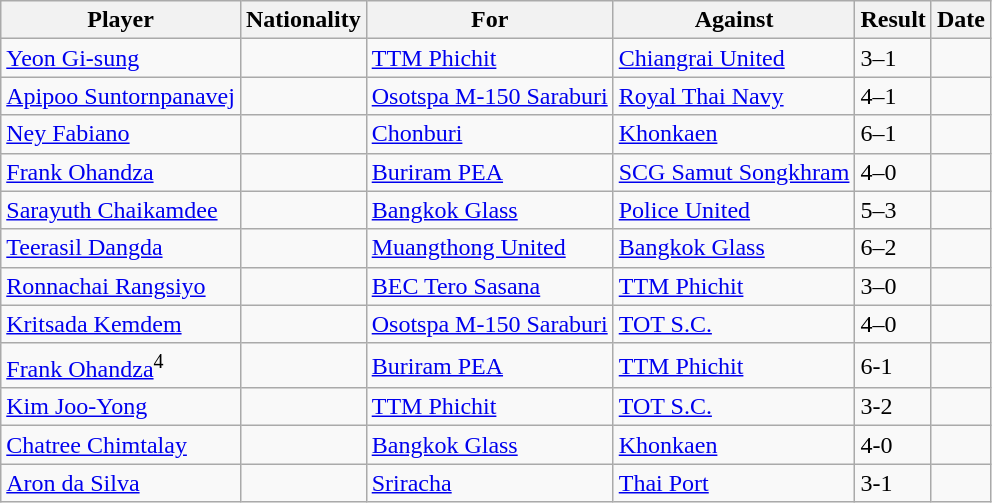<table class="wikitable sortable">
<tr>
<th>Player</th>
<th>Nationality</th>
<th>For</th>
<th>Against</th>
<th align=center>Result</th>
<th>Date</th>
</tr>
<tr>
<td><a href='#'>Yeon Gi-sung</a></td>
<td></td>
<td><a href='#'>TTM Phichit</a></td>
<td><a href='#'>Chiangrai United</a></td>
<td>3–1</td>
<td></td>
</tr>
<tr>
<td><a href='#'>Apipoo Suntornpanavej</a></td>
<td></td>
<td><a href='#'>Osotspa M-150 Saraburi</a></td>
<td><a href='#'>Royal Thai Navy</a></td>
<td>4–1</td>
<td></td>
</tr>
<tr>
<td><a href='#'>Ney Fabiano</a></td>
<td></td>
<td><a href='#'>Chonburi</a></td>
<td><a href='#'>Khonkaen</a></td>
<td>6–1</td>
<td></td>
</tr>
<tr>
<td><a href='#'>Frank Ohandza</a></td>
<td></td>
<td><a href='#'>Buriram PEA</a></td>
<td><a href='#'>SCG Samut Songkhram</a></td>
<td>4–0</td>
<td></td>
</tr>
<tr>
<td><a href='#'>Sarayuth Chaikamdee</a></td>
<td></td>
<td><a href='#'>Bangkok Glass</a></td>
<td><a href='#'>Police United</a></td>
<td>5–3</td>
<td></td>
</tr>
<tr>
<td><a href='#'>Teerasil Dangda</a></td>
<td></td>
<td><a href='#'>Muangthong United</a></td>
<td><a href='#'>Bangkok Glass</a></td>
<td>6–2</td>
<td></td>
</tr>
<tr>
<td><a href='#'>Ronnachai Rangsiyo</a></td>
<td></td>
<td><a href='#'>BEC Tero Sasana</a></td>
<td><a href='#'>TTM Phichit</a></td>
<td>3–0</td>
<td></td>
</tr>
<tr>
<td><a href='#'>Kritsada Kemdem</a></td>
<td></td>
<td><a href='#'>Osotspa M-150 Saraburi</a></td>
<td><a href='#'>TOT S.C.</a></td>
<td>4–0</td>
<td></td>
</tr>
<tr>
<td><a href='#'>Frank Ohandza</a><sup>4</sup></td>
<td></td>
<td><a href='#'>Buriram PEA</a></td>
<td><a href='#'>TTM Phichit</a></td>
<td>6-1</td>
<td></td>
</tr>
<tr>
<td><a href='#'>Kim Joo-Yong</a></td>
<td></td>
<td><a href='#'>TTM Phichit</a></td>
<td><a href='#'>TOT S.C.</a></td>
<td>3-2</td>
<td></td>
</tr>
<tr>
<td><a href='#'>Chatree Chimtalay</a></td>
<td></td>
<td><a href='#'>Bangkok Glass</a></td>
<td><a href='#'>Khonkaen</a></td>
<td>4-0</td>
<td></td>
</tr>
<tr>
<td><a href='#'>Aron da Silva</a></td>
<td></td>
<td><a href='#'>Sriracha</a></td>
<td><a href='#'>Thai Port</a></td>
<td>3-1</td>
<td></td>
</tr>
</table>
